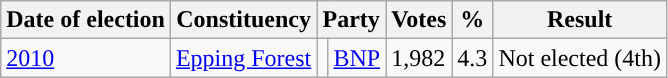<table class="wikitable">
<tr>
<th>Date of election</th>
<th>Constituency</th>
<th colspan="2">Party</th>
<th>Votes</th>
<th>%</th>
<th>Result</th>
</tr>
<tr>
<td><a href='#'>2010</a></td>
<td><a href='#'>Epping Forest</a></td>
<td style="background-color: "></td>
<td><a href='#'>BNP</a></td>
<td>1,982</td>
<td>4.3</td>
<td>Not elected (4th)</td>
</tr>
</table>
